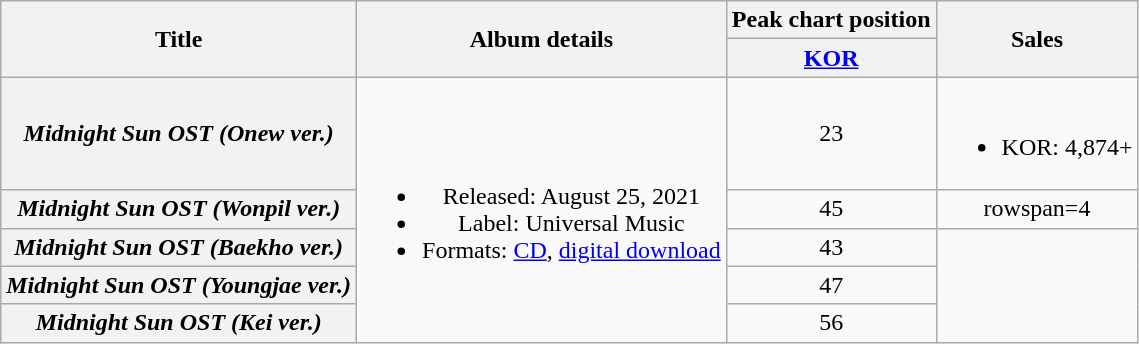<table class="wikitable plainrowheaders" style="text-align:center;">
<tr>
<th rowspan="2">Title</th>
<th rowspan="2">Album details</th>
<th>Peak chart position</th>
<th rowspan="2">Sales</th>
</tr>
<tr>
<th><a href='#'>KOR</a><br></th>
</tr>
<tr>
<th scope="row"><em>Midnight Sun OST (Onew ver.)</em></th>
<td rowspan="5"><br><ul><li>Released: August 25, 2021</li><li>Label: Universal Music</li><li>Formats: <a href='#'>CD</a>, <a href='#'>digital download</a></li></ul></td>
<td>23</td>
<td><br><ul><li>KOR: 4,874+</li></ul></td>
</tr>
<tr>
<th scope="row"><em>Midnight Sun OST (Wonpil ver.)</em></th>
<td>45</td>
<td>rowspan=4 </td>
</tr>
<tr>
<th scope="row"><em>Midnight Sun OST (Baekho ver.)</em></th>
<td>43</td>
</tr>
<tr>
<th scope="row"><em>Midnight Sun OST (Youngjae ver.)</em></th>
<td>47</td>
</tr>
<tr>
<th scope="row"><em>Midnight Sun OST (Kei ver.)</em></th>
<td>56</td>
</tr>
</table>
